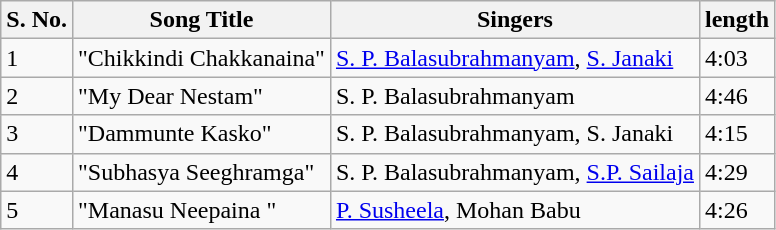<table class="wikitable">
<tr>
<th>S. No.</th>
<th>Song Title</th>
<th>Singers</th>
<th>length</th>
</tr>
<tr>
<td>1</td>
<td>"Chikkindi Chakkanaina"</td>
<td><a href='#'>S. P. Balasubrahmanyam</a>, <a href='#'>S. Janaki</a></td>
<td>4:03</td>
</tr>
<tr>
<td>2</td>
<td>"My Dear Nestam"</td>
<td>S. P. Balasubrahmanyam</td>
<td>4:46</td>
</tr>
<tr>
<td>3</td>
<td>"Dammunte Kasko"</td>
<td>S. P. Balasubrahmanyam, S. Janaki</td>
<td>4:15</td>
</tr>
<tr>
<td>4</td>
<td>"Subhasya Seeghramga"</td>
<td>S. P. Balasubrahmanyam, <a href='#'>S.P. Sailaja</a></td>
<td>4:29</td>
</tr>
<tr>
<td>5</td>
<td>"Manasu Neepaina "</td>
<td><a href='#'>P. Susheela</a>, Mohan Babu</td>
<td>4:26</td>
</tr>
</table>
